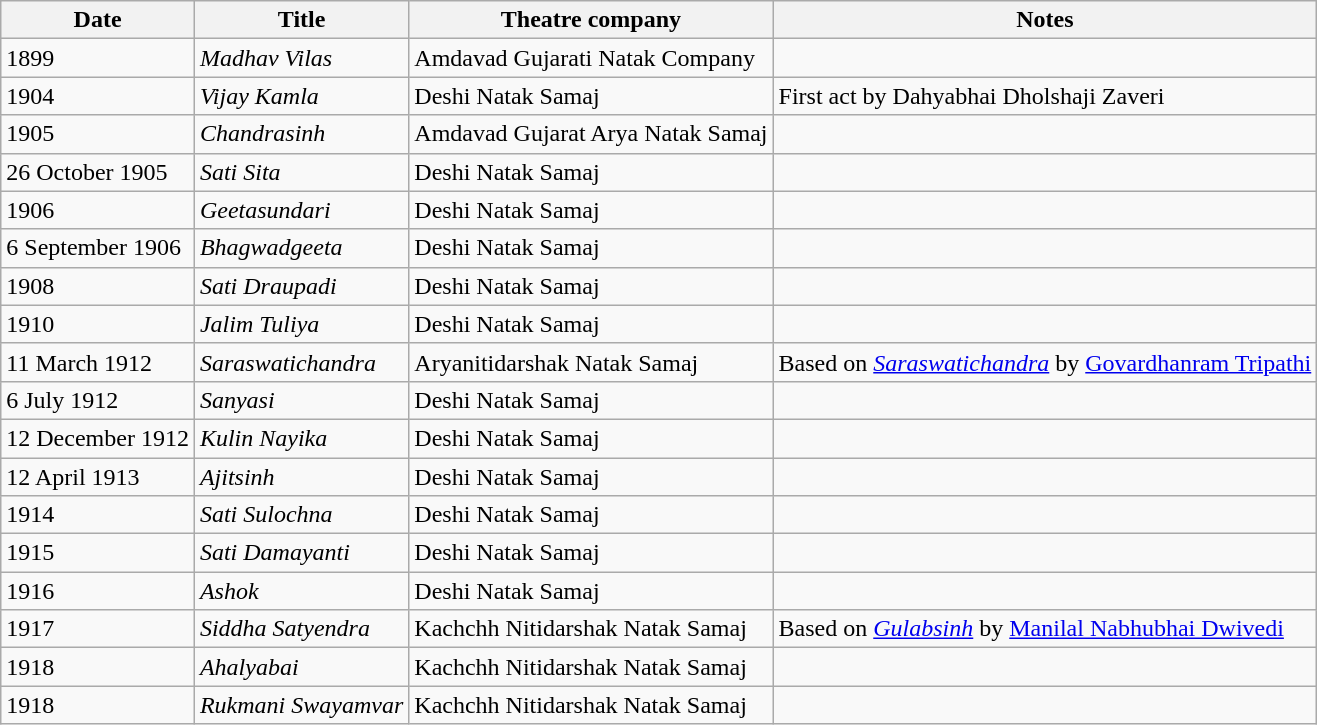<table class="wikitable plainrowheaders">
<tr>
<th scope=col>Date</th>
<th scope=col>Title</th>
<th scope=col>Theatre company</th>
<th>Notes</th>
</tr>
<tr>
<td>1899</td>
<td><em>Madhav Vilas</em></td>
<td>Amdavad Gujarati Natak Company</td>
<td></td>
</tr>
<tr>
<td>1904</td>
<td><em>Vijay Kamla</em></td>
<td>Deshi Natak Samaj</td>
<td>First act by Dahyabhai Dholshaji Zaveri</td>
</tr>
<tr>
<td>1905</td>
<td><em>Chandrasinh</em></td>
<td>Amdavad Gujarat Arya Natak Samaj</td>
<td></td>
</tr>
<tr>
<td>26 October 1905</td>
<td><em>Sati Sita</em></td>
<td>Deshi Natak Samaj</td>
<td></td>
</tr>
<tr>
<td>1906</td>
<td><em>Geetasundari</em></td>
<td>Deshi Natak Samaj</td>
<td></td>
</tr>
<tr>
<td>6 September 1906</td>
<td><em>Bhagwadgeeta</em></td>
<td>Deshi Natak Samaj</td>
<td></td>
</tr>
<tr>
<td>1908</td>
<td><em>Sati Draupadi</em></td>
<td>Deshi Natak Samaj</td>
<td></td>
</tr>
<tr>
<td>1910</td>
<td><em>Jalim Tuliya</em></td>
<td>Deshi Natak Samaj</td>
<td></td>
</tr>
<tr>
<td>11 March 1912</td>
<td><em>Saraswatichandra</em></td>
<td>Aryanitidarshak Natak Samaj</td>
<td>Based on <a href='#'><em>Saraswatichandra</em></a> by <a href='#'>Govardhanram Tripathi</a></td>
</tr>
<tr>
<td>6 July 1912</td>
<td><em>Sanyasi</em></td>
<td>Deshi Natak Samaj</td>
<td></td>
</tr>
<tr>
<td>12 December 1912</td>
<td><em>Kulin Nayika</em></td>
<td>Deshi Natak Samaj</td>
<td></td>
</tr>
<tr>
<td>12 April 1913</td>
<td><em>Ajitsinh</em></td>
<td>Deshi Natak Samaj</td>
<td></td>
</tr>
<tr>
<td>1914</td>
<td><em>Sati Sulochna</em></td>
<td>Deshi Natak Samaj</td>
<td></td>
</tr>
<tr>
<td>1915</td>
<td><em>Sati Damayanti</em></td>
<td>Deshi Natak Samaj</td>
<td></td>
</tr>
<tr>
<td>1916</td>
<td><em>Ashok</em></td>
<td>Deshi Natak Samaj</td>
<td></td>
</tr>
<tr>
<td>1917</td>
<td><em>Siddha Satyendra</em></td>
<td>Kachchh Nitidarshak Natak Samaj</td>
<td>Based on <em><a href='#'>Gulabsinh</a></em> by <a href='#'>Manilal Nabhubhai Dwivedi</a></td>
</tr>
<tr>
<td>1918</td>
<td><em>Ahalyabai</em></td>
<td>Kachchh Nitidarshak Natak Samaj</td>
<td></td>
</tr>
<tr>
<td>1918</td>
<td><em>Rukmani Swayamvar</em></td>
<td>Kachchh Nitidarshak Natak Samaj</td>
<td></td>
</tr>
</table>
